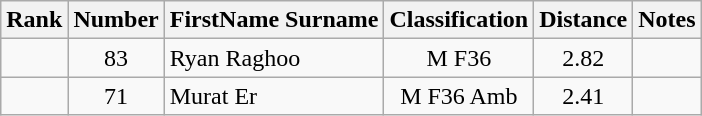<table class="wikitable sortable" style="text-align:center">
<tr>
<th>Rank</th>
<th>Number</th>
<th>FirstName Surname</th>
<th>Classification</th>
<th>Distance</th>
<th>Notes</th>
</tr>
<tr>
<td></td>
<td>83</td>
<td style="text-align:left"> Ryan Raghoo</td>
<td>M F36</td>
<td>2.82</td>
<td></td>
</tr>
<tr>
<td></td>
<td>71</td>
<td style="text-align:left"> Murat Er</td>
<td>M F36 Amb</td>
<td>2.41</td>
<td></td>
</tr>
</table>
